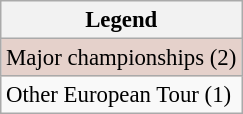<table class="wikitable" style="font-size:95%;">
<tr>
<th>Legend</th>
</tr>
<tr style="background:#e5d1cb;">
<td>Major championships (2)</td>
</tr>
<tr>
<td>Other European Tour (1)</td>
</tr>
</table>
